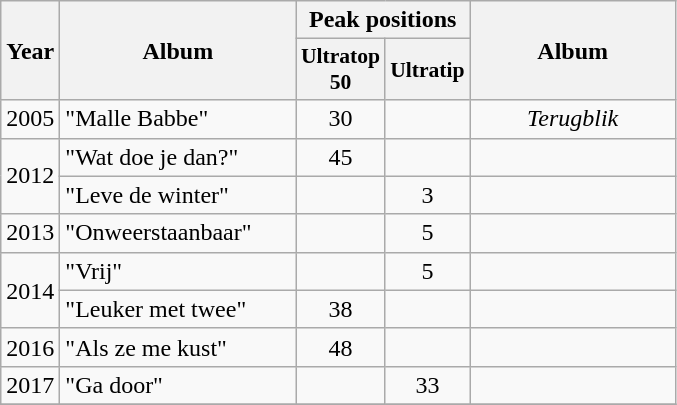<table class="wikitable">
<tr>
<th align="center" rowspan="2" width="10">Year</th>
<th align="center" rowspan="2" width="150">Album</th>
<th align="center" colspan="2" width="20">Peak positions</th>
<th align="center" rowspan="2" width="130">Album</th>
</tr>
<tr>
<th scope="col" style="width:3em;font-size:90%;">Ultratop 50<br></th>
<th scope="col" style="width:3em;font-size:90%;">Ultratip<br></th>
</tr>
<tr>
<td style="text-align:center;">2005</td>
<td>"Malle Babbe"</td>
<td style="text-align:center;">30</td>
<td style="text-align:center;"></td>
<td style="text-align:center;"><em>Terugblik</em></td>
</tr>
<tr>
<td style="text-align:center;" rowspan=2>2012</td>
<td>"Wat doe je dan?"</td>
<td style="text-align:center;">45</td>
<td style="text-align:center;"></td>
<td></td>
</tr>
<tr>
<td>"Leve de winter"</td>
<td style="text-align:center;"></td>
<td style="text-align:center;">3</td>
<td style="text-align:center;"></td>
</tr>
<tr>
<td style="text-align:center;">2013</td>
<td>"Onweerstaanbaar"</td>
<td style="text-align:center;"></td>
<td style="text-align:center;">5</td>
<td></td>
</tr>
<tr>
<td style="text-align:center;" rowspan=2>2014</td>
<td>"Vrij"</td>
<td style="text-align:center;"></td>
<td style="text-align:center;">5</td>
<td></td>
</tr>
<tr>
<td>"Leuker met twee"</td>
<td style="text-align:center;">38</td>
<td style="text-align:center;"></td>
<td></td>
</tr>
<tr>
<td style="text-align:center;">2016</td>
<td>"Als ze me kust"</td>
<td style="text-align:center;">48</td>
<td style="text-align:center;"></td>
<td></td>
</tr>
<tr>
<td style="text-align:center;">2017</td>
<td>"Ga door"</td>
<td style="text-align:center;"></td>
<td style="text-align:center;">33</td>
<td></td>
</tr>
<tr>
</tr>
</table>
